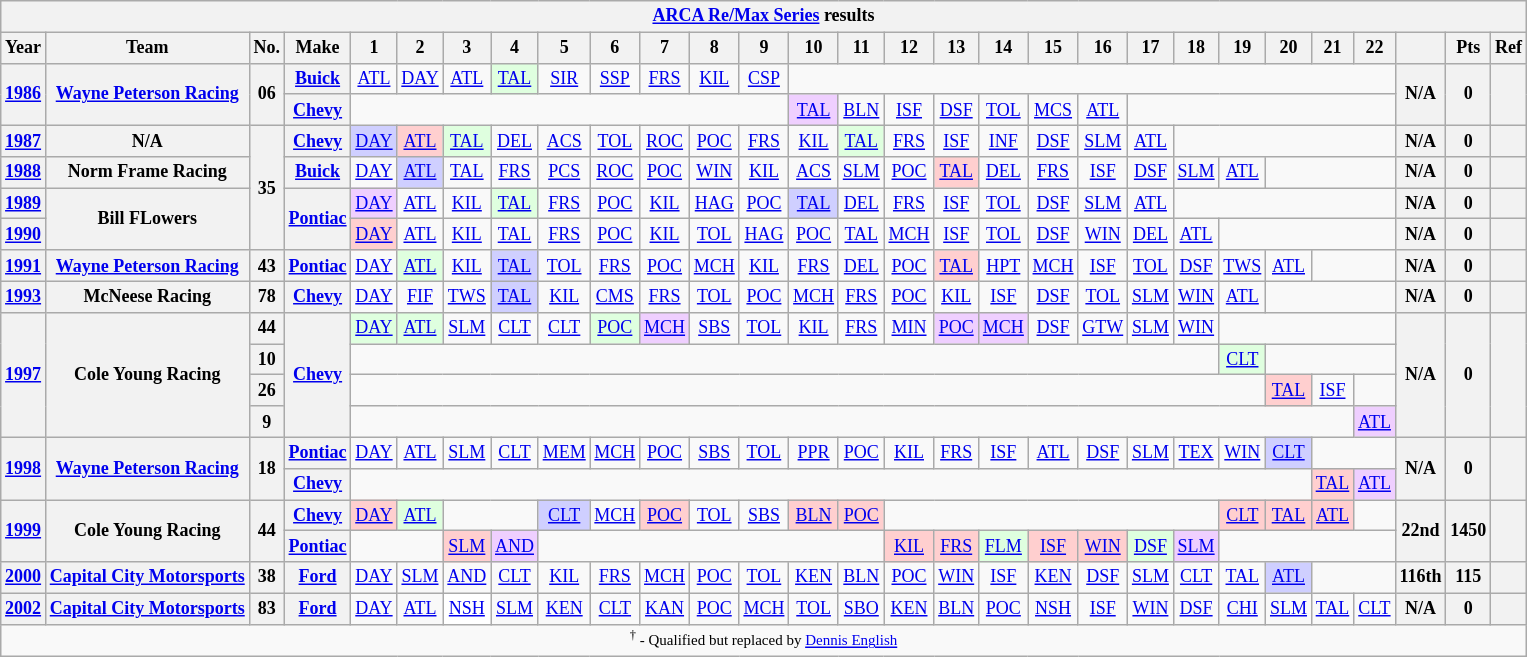<table class="wikitable" style="text-align:center; font-size:75%">
<tr>
<th colspan="34"><a href='#'>ARCA Re/Max Series</a> results</th>
</tr>
<tr>
<th>Year</th>
<th>Team</th>
<th>No.</th>
<th>Make</th>
<th>1</th>
<th>2</th>
<th>3</th>
<th>4</th>
<th>5</th>
<th>6</th>
<th>7</th>
<th>8</th>
<th>9</th>
<th>10</th>
<th>11</th>
<th>12</th>
<th>13</th>
<th>14</th>
<th>15</th>
<th>16</th>
<th>17</th>
<th>18</th>
<th>19</th>
<th>20</th>
<th>21</th>
<th>22</th>
<th></th>
<th>Pts</th>
<th>Ref</th>
</tr>
<tr>
<th rowspan=2><a href='#'>1986</a></th>
<th rowspan=2><a href='#'>Wayne Peterson Racing</a></th>
<th rowspan=2>06</th>
<th><a href='#'>Buick</a></th>
<td><a href='#'>ATL</a></td>
<td><a href='#'>DAY</a></td>
<td><a href='#'>ATL</a></td>
<td style="background:#DFFFDF;"><a href='#'>TAL</a><br></td>
<td><a href='#'>SIR</a></td>
<td><a href='#'>SSP</a></td>
<td><a href='#'>FRS</a></td>
<td><a href='#'>KIL</a></td>
<td><a href='#'>CSP</a></td>
<td colspan=13></td>
<th rowspan=2>N/A</th>
<th rowspan=2>0</th>
<th rowspan=2></th>
</tr>
<tr>
<th><a href='#'>Chevy</a></th>
<td colspan=9></td>
<td style="background:#EFCFFF;"><a href='#'>TAL</a><br></td>
<td><a href='#'>BLN</a></td>
<td><a href='#'>ISF</a></td>
<td><a href='#'>DSF</a></td>
<td><a href='#'>TOL</a></td>
<td><a href='#'>MCS</a></td>
<td><a href='#'>ATL</a></td>
<td colspan=6></td>
</tr>
<tr>
<th><a href='#'>1987</a></th>
<th>N/A</th>
<th rowspan=4>35</th>
<th><a href='#'>Chevy</a></th>
<td style="background:#CFCFFF;"><a href='#'>DAY</a><br></td>
<td style="background:#FFCFCF;"><a href='#'>ATL</a><br></td>
<td style="background:#DFFFDF;"><a href='#'>TAL</a><br></td>
<td><a href='#'>DEL</a></td>
<td><a href='#'>ACS</a></td>
<td><a href='#'>TOL</a></td>
<td><a href='#'>ROC</a></td>
<td><a href='#'>POC</a></td>
<td><a href='#'>FRS</a></td>
<td><a href='#'>KIL</a></td>
<td style="background:#DFFFDF;"><a href='#'>TAL</a><br></td>
<td><a href='#'>FRS</a></td>
<td><a href='#'>ISF</a></td>
<td><a href='#'>INF</a></td>
<td><a href='#'>DSF</a></td>
<td><a href='#'>SLM</a></td>
<td><a href='#'>ATL</a></td>
<td colspan=5></td>
<th>N/A</th>
<th>0</th>
<th></th>
</tr>
<tr>
<th><a href='#'>1988</a></th>
<th>Norm Frame Racing</th>
<th><a href='#'>Buick</a></th>
<td><a href='#'>DAY</a></td>
<td style="background:#CFCFFF;"><a href='#'>ATL</a><br></td>
<td><a href='#'>TAL</a></td>
<td><a href='#'>FRS</a></td>
<td><a href='#'>PCS</a></td>
<td><a href='#'>ROC</a></td>
<td><a href='#'>POC</a></td>
<td><a href='#'>WIN</a></td>
<td><a href='#'>KIL</a></td>
<td><a href='#'>ACS</a></td>
<td><a href='#'>SLM</a></td>
<td><a href='#'>POC</a></td>
<td style="background:#FFCFCF;"><a href='#'>TAL</a><br></td>
<td><a href='#'>DEL</a></td>
<td><a href='#'>FRS</a></td>
<td><a href='#'>ISF</a></td>
<td><a href='#'>DSF</a></td>
<td><a href='#'>SLM</a></td>
<td><a href='#'>ATL</a></td>
<td colspan=3></td>
<th>N/A</th>
<th>0</th>
<th></th>
</tr>
<tr>
<th><a href='#'>1989</a></th>
<th rowspan=2>Bill FLowers</th>
<th rowspan=2><a href='#'>Pontiac</a></th>
<td style="background:#EFCFFF;"><a href='#'>DAY</a><br></td>
<td><a href='#'>ATL</a></td>
<td><a href='#'>KIL</a></td>
<td style="background:#DFFFDF;"><a href='#'>TAL</a><br></td>
<td><a href='#'>FRS</a></td>
<td><a href='#'>POC</a></td>
<td><a href='#'>KIL</a></td>
<td><a href='#'>HAG</a></td>
<td><a href='#'>POC</a></td>
<td style="background:#CFCFFF;"><a href='#'>TAL</a><br></td>
<td><a href='#'>DEL</a></td>
<td><a href='#'>FRS</a></td>
<td><a href='#'>ISF</a></td>
<td><a href='#'>TOL</a></td>
<td><a href='#'>DSF</a></td>
<td><a href='#'>SLM</a></td>
<td><a href='#'>ATL</a></td>
<td colspan=5></td>
<th>N/A</th>
<th>0</th>
<th></th>
</tr>
<tr>
<th><a href='#'>1990</a></th>
<td style="background:#FFCFCF;"><a href='#'>DAY</a><br></td>
<td><a href='#'>ATL</a></td>
<td><a href='#'>KIL</a></td>
<td><a href='#'>TAL</a></td>
<td><a href='#'>FRS</a></td>
<td><a href='#'>POC</a></td>
<td><a href='#'>KIL</a></td>
<td><a href='#'>TOL</a></td>
<td><a href='#'>HAG</a></td>
<td><a href='#'>POC</a></td>
<td><a href='#'>TAL</a></td>
<td><a href='#'>MCH</a></td>
<td><a href='#'>ISF</a></td>
<td><a href='#'>TOL</a></td>
<td><a href='#'>DSF</a></td>
<td><a href='#'>WIN</a></td>
<td><a href='#'>DEL</a></td>
<td><a href='#'>ATL</a></td>
<td colspan=4></td>
<th>N/A</th>
<th>0</th>
<th></th>
</tr>
<tr>
<th><a href='#'>1991</a></th>
<th><a href='#'>Wayne Peterson Racing</a></th>
<th>43</th>
<th><a href='#'>Pontiac</a></th>
<td><a href='#'>DAY</a></td>
<td style="background:#DFFFDF;"><a href='#'>ATL</a><br></td>
<td><a href='#'>KIL</a></td>
<td style="background:#CFCFFF;"><a href='#'>TAL</a><br></td>
<td><a href='#'>TOL</a></td>
<td><a href='#'>FRS</a></td>
<td><a href='#'>POC</a></td>
<td><a href='#'>MCH</a></td>
<td><a href='#'>KIL</a></td>
<td><a href='#'>FRS</a></td>
<td><a href='#'>DEL</a></td>
<td><a href='#'>POC</a></td>
<td style="background:#FFCFCF;"><a href='#'>TAL</a><br></td>
<td><a href='#'>HPT</a></td>
<td><a href='#'>MCH</a></td>
<td><a href='#'>ISF</a></td>
<td><a href='#'>TOL</a></td>
<td><a href='#'>DSF</a></td>
<td><a href='#'>TWS</a></td>
<td><a href='#'>ATL</a></td>
<td colspan=2></td>
<th>N/A</th>
<th>0</th>
<th></th>
</tr>
<tr>
<th><a href='#'>1993</a></th>
<th>McNeese Racing</th>
<th>78</th>
<th><a href='#'>Chevy</a></th>
<td><a href='#'>DAY</a></td>
<td><a href='#'>FIF</a></td>
<td><a href='#'>TWS</a></td>
<td style="background:#CFCFFF;"><a href='#'>TAL</a><br></td>
<td><a href='#'>KIL</a></td>
<td><a href='#'>CMS</a></td>
<td><a href='#'>FRS</a></td>
<td><a href='#'>TOL</a></td>
<td><a href='#'>POC</a></td>
<td><a href='#'>MCH</a></td>
<td><a href='#'>FRS</a></td>
<td><a href='#'>POC</a></td>
<td><a href='#'>KIL</a></td>
<td><a href='#'>ISF</a></td>
<td><a href='#'>DSF</a></td>
<td><a href='#'>TOL</a></td>
<td><a href='#'>SLM</a></td>
<td><a href='#'>WIN</a></td>
<td><a href='#'>ATL</a></td>
<td colspan=3></td>
<th>N/A</th>
<th>0</th>
<th></th>
</tr>
<tr>
<th rowspan=4><a href='#'>1997</a></th>
<th rowspan=4>Cole Young Racing</th>
<th>44</th>
<th rowspan=4><a href='#'>Chevy</a></th>
<td style="background:#DFFFDF;"><a href='#'>DAY</a><br></td>
<td style="background:#DFFFDF;"><a href='#'>ATL</a><br></td>
<td><a href='#'>SLM</a></td>
<td><a href='#'>CLT</a></td>
<td><a href='#'>CLT</a></td>
<td style="background:#DFFFDF;"><a href='#'>POC</a><br></td>
<td style="background:#EFCFFF;"><a href='#'>MCH</a><br></td>
<td><a href='#'>SBS</a></td>
<td><a href='#'>TOL</a></td>
<td><a href='#'>KIL</a></td>
<td><a href='#'>FRS</a></td>
<td><a href='#'>MIN</a></td>
<td style="background:#EFCFFF;"><a href='#'>POC</a><br></td>
<td style="background:#EFCFFF;"><a href='#'>MCH</a><br></td>
<td><a href='#'>DSF</a></td>
<td><a href='#'>GTW</a></td>
<td><a href='#'>SLM</a></td>
<td><a href='#'>WIN</a></td>
<td colspan=4></td>
<th rowspan=4>N/A</th>
<th rowspan=4>0</th>
<th rowspan=4></th>
</tr>
<tr>
<th>10</th>
<td colspan=18></td>
<td style="background:#DFFFDF;"><a href='#'>CLT</a><br></td>
<td colspan=3></td>
</tr>
<tr>
<th>26</th>
<td colspan=19></td>
<td style="background:#FFCFCF;"><a href='#'>TAL</a><br></td>
<td><a href='#'>ISF</a></td>
<td></td>
</tr>
<tr>
<th>9</th>
<td colspan=21></td>
<td style="background:#EFCFFF;"><a href='#'>ATL</a><br></td>
</tr>
<tr>
<th rowspan=2><a href='#'>1998</a></th>
<th rowspan=2><a href='#'>Wayne Peterson Racing</a></th>
<th rowspan=2>18</th>
<th><a href='#'>Pontiac</a></th>
<td><a href='#'>DAY</a></td>
<td><a href='#'>ATL</a></td>
<td><a href='#'>SLM</a></td>
<td><a href='#'>CLT</a></td>
<td><a href='#'>MEM</a></td>
<td><a href='#'>MCH</a></td>
<td><a href='#'>POC</a></td>
<td><a href='#'>SBS</a></td>
<td><a href='#'>TOL</a></td>
<td><a href='#'>PPR</a></td>
<td><a href='#'>POC</a></td>
<td><a href='#'>KIL</a></td>
<td><a href='#'>FRS</a></td>
<td><a href='#'>ISF</a></td>
<td><a href='#'>ATL</a></td>
<td><a href='#'>DSF</a></td>
<td><a href='#'>SLM</a></td>
<td><a href='#'>TEX</a></td>
<td><a href='#'>WIN</a></td>
<td style="background:#CFCFFF;"><a href='#'>CLT</a><br></td>
<td colspan=2></td>
<th rowspan=2>N/A</th>
<th rowspan=2>0</th>
<th rowspan=2></th>
</tr>
<tr>
<th><a href='#'>Chevy</a></th>
<td colspan=20></td>
<td style="background:#FFCFCF;"><a href='#'>TAL</a><br></td>
<td style="background:#EFCFFF;"><a href='#'>ATL</a><br></td>
</tr>
<tr>
<th rowspan=2><a href='#'>1999</a></th>
<th rowspan=2>Cole Young Racing</th>
<th rowspan=2>44</th>
<th><a href='#'>Chevy</a></th>
<td style="background:#FFCFCF;"><a href='#'>DAY</a><br></td>
<td style="background:#DFFFDF;"><a href='#'>ATL</a><br></td>
<td colspan=2></td>
<td style="background:#CFCFFF;"><a href='#'>CLT</a><br></td>
<td><a href='#'>MCH</a></td>
<td style="background:#FFCFCF;"><a href='#'>POC</a><br></td>
<td><a href='#'>TOL</a></td>
<td><a href='#'>SBS</a></td>
<td style="background:#FFCFCF;"><a href='#'>BLN</a><br></td>
<td style="background:#FFCFCF;"><a href='#'>POC</a><br></td>
<td colspan=7></td>
<td style="background:#FFCFCF;"><a href='#'>CLT</a><br></td>
<td style="background:#FFCFCF;"><a href='#'>TAL</a><br></td>
<td style="background:#FFCFCF;"><a href='#'>ATL</a><br></td>
<td></td>
<th rowspan=2>22nd</th>
<th rowspan=2>1450</th>
<th rowspan=2></th>
</tr>
<tr>
<th><a href='#'>Pontiac</a></th>
<td colspan=2></td>
<td style="background:#FFCFCF;"><a href='#'>SLM</a><br></td>
<td style="background:#EFCFFF;"><a href='#'>AND</a><br></td>
<td colspan=7></td>
<td style="background:#FFCFCF;"><a href='#'>KIL</a><br></td>
<td style="background:#FFCFCF;"><a href='#'>FRS</a><br></td>
<td style="background:#DFFFDF;"><a href='#'>FLM</a><br></td>
<td style="background:#FFCFCF;"><a href='#'>ISF</a><br></td>
<td style="background:#FFCFCF;"><a href='#'>WIN</a><br></td>
<td style="background:#DFFFDF;"><a href='#'>DSF</a><br></td>
<td style="background:#EFCFFF;"><a href='#'>SLM</a><br></td>
<td colspan=4></td>
</tr>
<tr>
<th><a href='#'>2000</a></th>
<th><a href='#'>Capital City Motorsports</a></th>
<th>38</th>
<th><a href='#'>Ford</a></th>
<td><a href='#'>DAY</a></td>
<td><a href='#'>SLM</a></td>
<td><a href='#'>AND</a></td>
<td><a href='#'>CLT</a></td>
<td><a href='#'>KIL</a></td>
<td><a href='#'>FRS</a></td>
<td><a href='#'>MCH</a></td>
<td><a href='#'>POC</a></td>
<td><a href='#'>TOL</a></td>
<td><a href='#'>KEN</a></td>
<td><a href='#'>BLN</a></td>
<td><a href='#'>POC</a></td>
<td><a href='#'>WIN</a></td>
<td><a href='#'>ISF</a></td>
<td><a href='#'>KEN</a></td>
<td><a href='#'>DSF</a></td>
<td><a href='#'>SLM</a></td>
<td><a href='#'>CLT</a></td>
<td><a href='#'>TAL</a></td>
<td style="background:#CFCFFF;"><a href='#'>ATL</a><br></td>
<td colspan=2></td>
<th>116th</th>
<th>115</th>
<th></th>
</tr>
<tr>
<th><a href='#'>2002</a></th>
<th><a href='#'>Capital City Motorsports</a></th>
<th>83</th>
<th><a href='#'>Ford</a></th>
<td><a href='#'>DAY</a></td>
<td><a href='#'>ATL</a></td>
<td style="background:#FFFFFF;"><a href='#'>NSH</a><br></td>
<td><a href='#'>SLM</a></td>
<td><a href='#'>KEN</a></td>
<td><a href='#'>CLT</a></td>
<td><a href='#'>KAN</a></td>
<td><a href='#'>POC</a></td>
<td><a href='#'>MCH</a></td>
<td><a href='#'>TOL</a></td>
<td><a href='#'>SBO</a></td>
<td><a href='#'>KEN</a></td>
<td><a href='#'>BLN</a></td>
<td><a href='#'>POC</a></td>
<td><a href='#'>NSH</a></td>
<td><a href='#'>ISF</a></td>
<td><a href='#'>WIN</a></td>
<td><a href='#'>DSF</a></td>
<td><a href='#'>CHI</a></td>
<td><a href='#'>SLM</a></td>
<td><a href='#'>TAL</a></td>
<td><a href='#'>CLT</a></td>
<th>N/A</th>
<th>0</th>
<th></th>
</tr>
<tr>
<td colspan=32><small><sup>†</sup> - Qualified but replaced by <a href='#'>Dennis English</a></small></td>
</tr>
</table>
